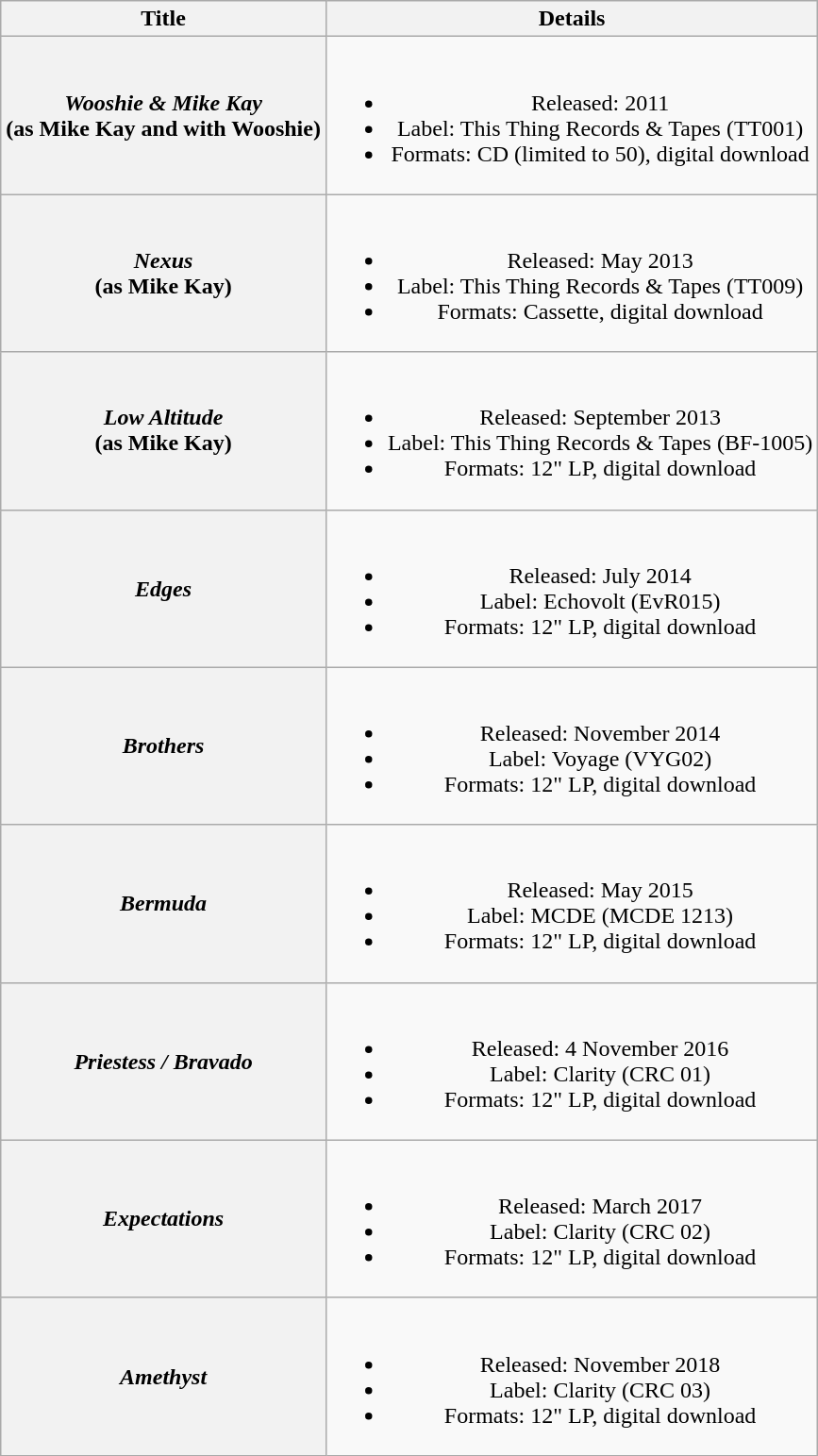<table class="wikitable plainrowheaders" style="text-align:center;">
<tr>
<th>Title</th>
<th>Details</th>
</tr>
<tr>
<th scope="row"><em>Wooshie & Mike Kay</em> <br> (as Mike Kay and with Wooshie)</th>
<td><br><ul><li>Released: 2011</li><li>Label: This Thing Records & Tapes (TT001)</li><li>Formats: CD (limited to 50), digital download</li></ul></td>
</tr>
<tr>
<th scope="row"><em>Nexus</em> <br> (as Mike Kay)</th>
<td><br><ul><li>Released: May 2013</li><li>Label: This Thing Records & Tapes (TT009)</li><li>Formats: Cassette, digital download</li></ul></td>
</tr>
<tr>
<th scope="row"><em>Low Altitude</em> <br> (as Mike Kay)</th>
<td><br><ul><li>Released: September 2013</li><li>Label: This Thing Records & Tapes (BF-1005)</li><li>Formats: 12" LP, digital download</li></ul></td>
</tr>
<tr>
<th scope="row"><em>Edges</em></th>
<td><br><ul><li>Released: July 2014</li><li>Label: Echovolt (EvR015)</li><li>Formats: 12" LP, digital download</li></ul></td>
</tr>
<tr>
<th scope="row"><em>Brothers</em></th>
<td><br><ul><li>Released: November 2014</li><li>Label: Voyage (VYG02)</li><li>Formats: 12" LP, digital download</li></ul></td>
</tr>
<tr>
<th scope="row"><em>Bermuda</em></th>
<td><br><ul><li>Released: May 2015</li><li>Label: MCDE (MCDE 1213)</li><li>Formats: 12" LP, digital download</li></ul></td>
</tr>
<tr>
<th scope="row"><em>Priestess / Bravado</em></th>
<td><br><ul><li>Released: 4 November 2016</li><li>Label: Clarity (CRC 01)</li><li>Formats: 12" LP, digital download</li></ul></td>
</tr>
<tr>
<th scope="row"><em>Expectations</em></th>
<td><br><ul><li>Released: March 2017</li><li>Label: Clarity (CRC 02)</li><li>Formats: 12" LP, digital download</li></ul></td>
</tr>
<tr>
<th scope="row"><em>Amethyst</em></th>
<td><br><ul><li>Released: November 2018</li><li>Label: Clarity (CRC 03)</li><li>Formats: 12" LP, digital download</li></ul></td>
</tr>
</table>
